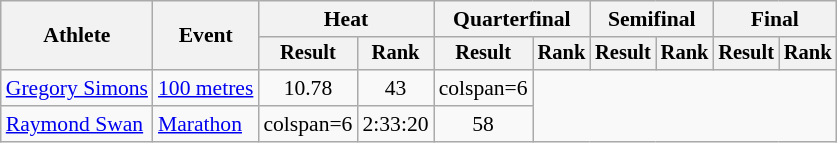<table class=wikitable style=font-size:90%>
<tr>
<th rowspan=2>Athlete</th>
<th rowspan=2>Event</th>
<th colspan=2>Heat</th>
<th colspan=2>Quarterfinal</th>
<th colspan=2>Semifinal</th>
<th colspan=2>Final</th>
</tr>
<tr style=font-size:95%>
<th>Result</th>
<th>Rank</th>
<th>Result</th>
<th>Rank</th>
<th>Result</th>
<th>Rank</th>
<th>Result</th>
<th>Rank</th>
</tr>
<tr align=center>
<td align=left><a href='#'>Gregory Simons</a></td>
<td align=left><a href='#'>100 metres</a></td>
<td>10.78</td>
<td>43</td>
<td>colspan=6 </td>
</tr>
<tr align=center>
<td align=left><a href='#'>Raymond Swan</a></td>
<td align=left><a href='#'>Marathon</a></td>
<td>colspan=6 </td>
<td>2:33:20</td>
<td>58</td>
</tr>
</table>
